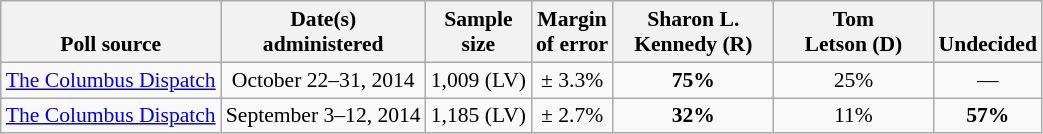<table class="wikitable" style="font-size:90%;text-align:center;">
<tr valign=bottom>
<th>Poll source</th>
<th>Date(s)<br>administered</th>
<th>Sample<br>size</th>
<th>Margin<br>of error</th>
<th style="width:100px;">Sharon L.<br>Kennedy (R)</th>
<th style="width:100px;">Tom<br>Letson (D)</th>
<th>Undecided</th>
</tr>
<tr>
<td style="text-align:left;"><a href='#'>The Columbus Dispatch</a></td>
<td>October 22–31, 2014</td>
<td>1,009 (LV)</td>
<td>± 3.3%</td>
<td><strong>75%</strong></td>
<td>25%</td>
<td>—</td>
</tr>
<tr>
<td style="text-align:left;"><a href='#'>The Columbus Dispatch</a></td>
<td>September 3–12, 2014</td>
<td>1,185 (LV)</td>
<td>± 2.7%</td>
<td><strong>32%</strong></td>
<td>11%</td>
<td><strong>57%</strong></td>
</tr>
</table>
